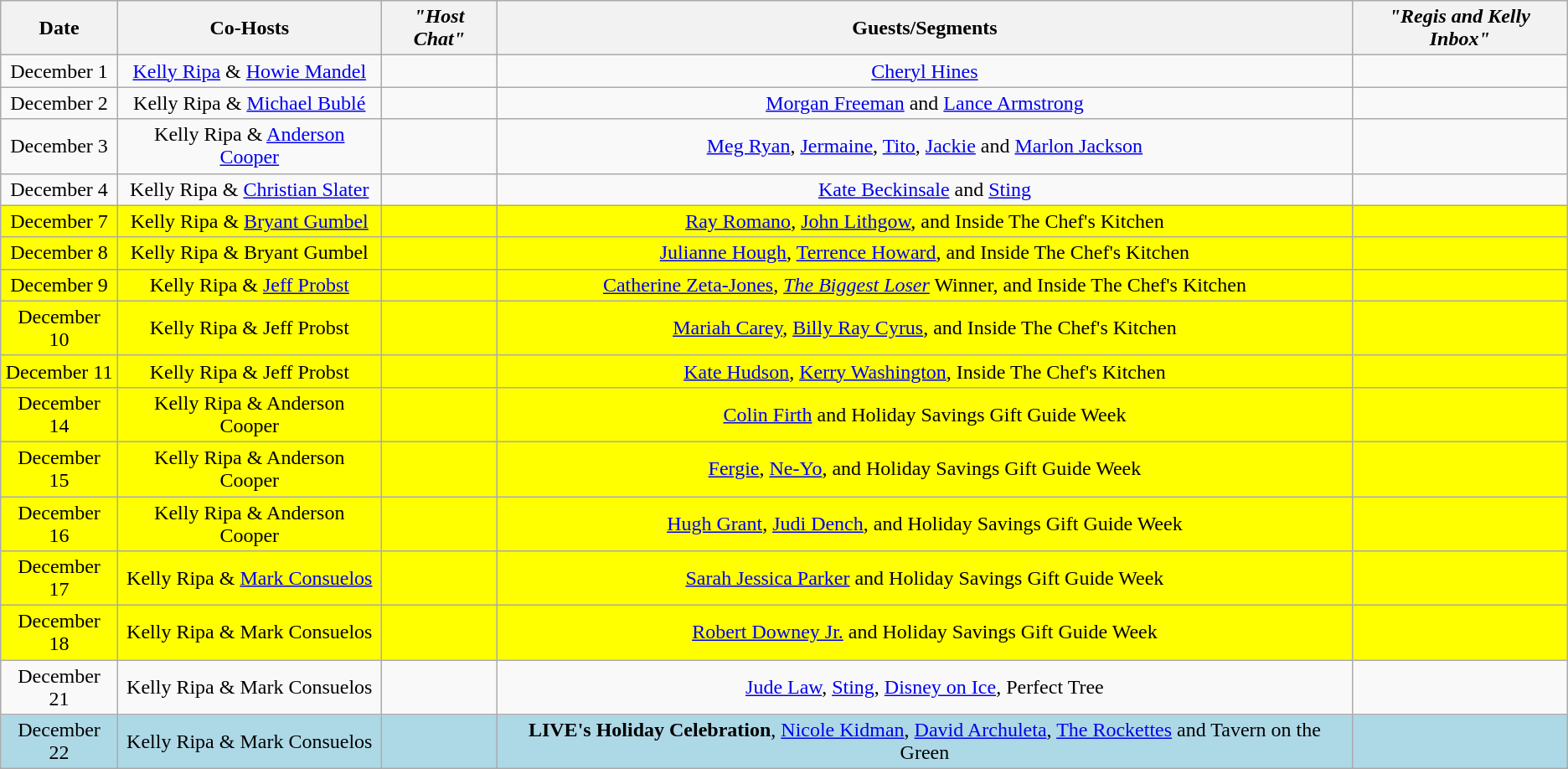<table class="wikitable sortable" border="1" style="text-align:center">
<tr>
<th>Date</th>
<th>Co-Hosts</th>
<th><em>"Host Chat"</em></th>
<th>Guests/Segments</th>
<th><em>"Regis and Kelly Inbox"</em></th>
</tr>
<tr>
<td>December 1</td>
<td><a href='#'>Kelly Ripa</a> & <a href='#'>Howie Mandel</a></td>
<td></td>
<td><a href='#'>Cheryl Hines</a></td>
<td></td>
</tr>
<tr>
<td>December 2</td>
<td>Kelly Ripa & <a href='#'>Michael Bublé</a></td>
<td></td>
<td><a href='#'>Morgan Freeman</a> and <a href='#'>Lance Armstrong</a></td>
<td></td>
</tr>
<tr>
<td>December 3</td>
<td>Kelly Ripa & <a href='#'>Anderson Cooper</a></td>
<td></td>
<td><a href='#'>Meg Ryan</a>, <a href='#'>Jermaine</a>, <a href='#'>Tito</a>, <a href='#'>Jackie</a> and <a href='#'>Marlon Jackson</a></td>
<td></td>
</tr>
<tr>
<td>December 4</td>
<td>Kelly Ripa & <a href='#'>Christian Slater</a></td>
<td></td>
<td><a href='#'>Kate Beckinsale</a> and <a href='#'>Sting</a></td>
<td></td>
</tr>
<tr bgcolor=yellow>
<td>December 7</td>
<td>Kelly Ripa & <a href='#'>Bryant Gumbel</a></td>
<td></td>
<td><a href='#'>Ray Romano</a>, <a href='#'>John Lithgow</a>, and Inside The Chef's Kitchen</td>
<td></td>
</tr>
<tr bgcolor=yellow>
<td>December 8</td>
<td>Kelly Ripa & Bryant Gumbel</td>
<td></td>
<td><a href='#'>Julianne Hough</a>, <a href='#'>Terrence Howard</a>, and Inside The Chef's Kitchen</td>
<td></td>
</tr>
<tr bgcolor=yellow>
<td>December 9</td>
<td>Kelly Ripa & <a href='#'>Jeff Probst</a></td>
<td></td>
<td><a href='#'>Catherine Zeta-Jones</a>, <em><a href='#'>The Biggest Loser</a></em> Winner, and Inside The Chef's Kitchen</td>
<td></td>
</tr>
<tr bgcolor=yellow>
<td>December 10</td>
<td>Kelly Ripa & Jeff Probst</td>
<td></td>
<td><a href='#'>Mariah Carey</a>, <a href='#'>Billy Ray Cyrus</a>, and Inside The Chef's Kitchen</td>
<td></td>
</tr>
<tr bgcolor=yellow>
<td>December 11</td>
<td>Kelly Ripa & Jeff Probst</td>
<td></td>
<td><a href='#'>Kate Hudson</a>, <a href='#'>Kerry Washington</a>, Inside The Chef's Kitchen</td>
<td></td>
</tr>
<tr bgcolor=yellow>
<td>December 14</td>
<td>Kelly Ripa & Anderson Cooper</td>
<td></td>
<td><a href='#'>Colin Firth</a> and Holiday Savings Gift Guide Week</td>
<td></td>
</tr>
<tr bgcolor=yellow>
<td>December 15</td>
<td>Kelly Ripa & Anderson Cooper</td>
<td></td>
<td><a href='#'>Fergie</a>, <a href='#'>Ne-Yo</a>, and Holiday Savings Gift Guide Week</td>
<td></td>
</tr>
<tr bgcolor=yellow>
<td>December 16</td>
<td>Kelly Ripa & Anderson Cooper</td>
<td></td>
<td><a href='#'>Hugh Grant</a>, <a href='#'>Judi Dench</a>, and Holiday Savings Gift Guide Week</td>
<td></td>
</tr>
<tr bgcolor=yellow>
<td>December 17</td>
<td>Kelly Ripa & <a href='#'>Mark Consuelos</a></td>
<td></td>
<td><a href='#'>Sarah Jessica Parker</a> and Holiday Savings Gift Guide Week</td>
<td></td>
</tr>
<tr bgcolor=yellow>
<td>December 18</td>
<td>Kelly Ripa & Mark Consuelos</td>
<td></td>
<td><a href='#'>Robert Downey Jr.</a> and Holiday Savings Gift Guide Week</td>
<td></td>
</tr>
<tr>
<td>December 21</td>
<td>Kelly Ripa & Mark Consuelos</td>
<td></td>
<td><a href='#'>Jude Law</a>, <a href='#'>Sting</a>, <a href='#'>Disney on Ice</a>, Perfect Tree</td>
<td></td>
</tr>
<tr bgcolor=lightblue>
<td>December 22</td>
<td>Kelly Ripa & Mark Consuelos</td>
<td></td>
<td><strong>LIVE's Holiday Celebration</strong>, <a href='#'>Nicole Kidman</a>, <a href='#'>David Archuleta</a>, <a href='#'>The Rockettes</a> and Tavern on the Green</td>
<td></td>
</tr>
</table>
